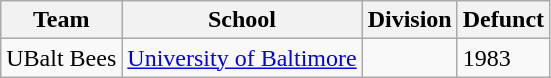<table class="sortable wikitable">
<tr>
<th>Team</th>
<th>School</th>
<th>Division</th>
<th>Defunct</th>
</tr>
<tr>
<td>UBalt Bees</td>
<td><a href='#'>University of Baltimore</a></td>
<td></td>
<td>1983</td>
</tr>
</table>
